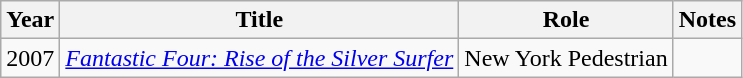<table class="wikitable">
<tr>
<th>Year</th>
<th>Title</th>
<th>Role</th>
<th>Notes</th>
</tr>
<tr>
<td>2007</td>
<td><em><a href='#'>Fantastic Four: Rise of the Silver Surfer</a></em></td>
<td>New York Pedestrian</td>
<td></td>
</tr>
</table>
